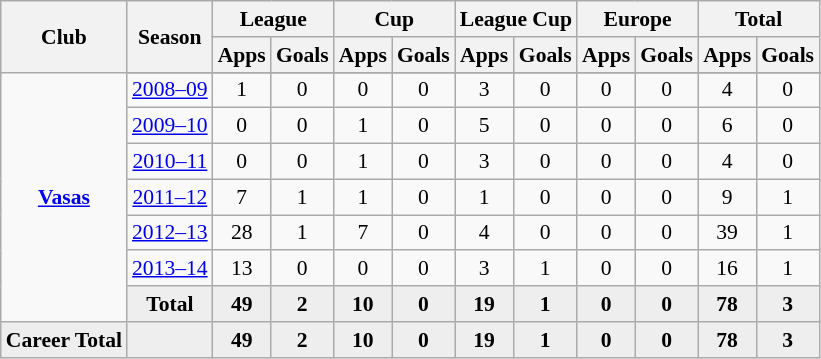<table class="wikitable" style="font-size:90%; text-align: center;">
<tr>
<th rowspan="2">Club</th>
<th rowspan="2">Season</th>
<th colspan="2">League</th>
<th colspan="2">Cup</th>
<th colspan="2">League Cup</th>
<th colspan="2">Europe</th>
<th colspan="2">Total</th>
</tr>
<tr>
<th>Apps</th>
<th>Goals</th>
<th>Apps</th>
<th>Goals</th>
<th>Apps</th>
<th>Goals</th>
<th>Apps</th>
<th>Goals</th>
<th>Apps</th>
<th>Goals</th>
</tr>
<tr ||-||-||-|->
<td rowspan="8" valign="center"><strong><a href='#'>Vasas</a></strong></td>
</tr>
<tr>
<td><a href='#'>2008–09</a></td>
<td>1</td>
<td>0</td>
<td>0</td>
<td>0</td>
<td>3</td>
<td>0</td>
<td>0</td>
<td>0</td>
<td>4</td>
<td>0</td>
</tr>
<tr>
<td><a href='#'>2009–10</a></td>
<td>0</td>
<td>0</td>
<td>1</td>
<td>0</td>
<td>5</td>
<td>0</td>
<td>0</td>
<td>0</td>
<td>6</td>
<td>0</td>
</tr>
<tr>
<td><a href='#'>2010–11</a></td>
<td>0</td>
<td>0</td>
<td>1</td>
<td>0</td>
<td>3</td>
<td>0</td>
<td>0</td>
<td>0</td>
<td>4</td>
<td>0</td>
</tr>
<tr>
<td><a href='#'>2011–12</a></td>
<td>7</td>
<td>1</td>
<td>1</td>
<td>0</td>
<td>1</td>
<td>0</td>
<td>0</td>
<td>0</td>
<td>9</td>
<td>1</td>
</tr>
<tr>
<td><a href='#'>2012–13</a></td>
<td>28</td>
<td>1</td>
<td>7</td>
<td>0</td>
<td>4</td>
<td>0</td>
<td>0</td>
<td>0</td>
<td>39</td>
<td>1</td>
</tr>
<tr>
<td><a href='#'>2013–14</a></td>
<td>13</td>
<td>0</td>
<td>0</td>
<td>0</td>
<td>3</td>
<td>1</td>
<td>0</td>
<td>0</td>
<td>16</td>
<td>1</td>
</tr>
<tr style="font-weight:bold; background-color:#eeeeee;">
<td>Total</td>
<td>49</td>
<td>2</td>
<td>10</td>
<td>0</td>
<td>19</td>
<td>1</td>
<td>0</td>
<td>0</td>
<td>78</td>
<td>3</td>
</tr>
<tr style="font-weight:bold; background-color:#eeeeee;">
<td rowspan="1" valign="top"><strong>Career Total</strong></td>
<td></td>
<td><strong>49</strong></td>
<td><strong>2</strong></td>
<td><strong>10</strong></td>
<td><strong>0</strong></td>
<td><strong>19</strong></td>
<td><strong>1</strong></td>
<td><strong>0</strong></td>
<td><strong>0</strong></td>
<td><strong>78</strong></td>
<td><strong>3</strong></td>
</tr>
</table>
